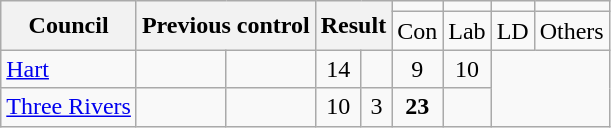<table class= "wikitable" style="text-align:center">
<tr>
<th rowspan="2">Council</th>
<th colspan="2" rowspan="2">Previous control</th>
<th colspan="2" rowspan="2">Result</th>
<td></td>
<td></td>
<td></td>
<td></td>
</tr>
<tr>
<td>Con</td>
<td>Lab</td>
<td>LD</td>
<td>Others</td>
</tr>
<tr>
<td style="text-align:left"><a href='#'>Hart</a></td>
<td></td>
<td></td>
<td>14</td>
<td></td>
<td>9</td>
<td>10</td>
</tr>
<tr>
<td scope="row" style="text-align: left;"><a href='#'>Three Rivers</a></td>
<td></td>
<td></td>
<td>10</td>
<td>3</td>
<td><strong>23</strong></td>
<td></td>
</tr>
</table>
